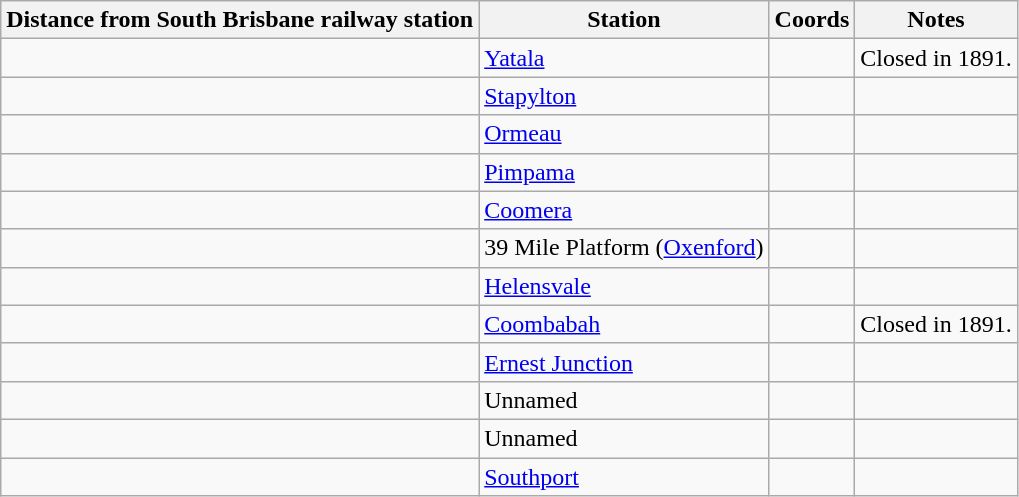<table class="wikitable">
<tr>
<th>Distance from South Brisbane railway station</th>
<th>Station</th>
<th>Coords</th>
<th>Notes</th>
</tr>
<tr>
<td></td>
<td><a href='#'>Yatala</a></td>
<td></td>
<td>Closed in 1891.</td>
</tr>
<tr>
<td></td>
<td><a href='#'>Stapylton</a></td>
<td></td>
<td></td>
</tr>
<tr>
<td></td>
<td><a href='#'>Ormeau</a></td>
<td></td>
<td></td>
</tr>
<tr>
<td></td>
<td><a href='#'>Pimpama</a></td>
<td></td>
<td></td>
</tr>
<tr>
<td></td>
<td><a href='#'>Coomera</a></td>
<td></td>
<td></td>
</tr>
<tr>
<td></td>
<td>39 Mile Platform (<a href='#'>Oxenford</a>)</td>
<td></td>
<td></td>
</tr>
<tr>
<td></td>
<td><a href='#'>Helensvale</a></td>
<td></td>
<td></td>
</tr>
<tr>
<td></td>
<td><a href='#'>Coombabah</a></td>
<td></td>
<td>Closed in 1891.</td>
</tr>
<tr>
<td></td>
<td><a href='#'>Ernest Junction</a></td>
<td></td>
<td></td>
</tr>
<tr>
<td></td>
<td>Unnamed</td>
<td></td>
<td></td>
</tr>
<tr>
<td></td>
<td>Unnamed</td>
<td></td>
<td></td>
</tr>
<tr>
<td></td>
<td><a href='#'>Southport</a></td>
<td></td>
<td></td>
</tr>
</table>
